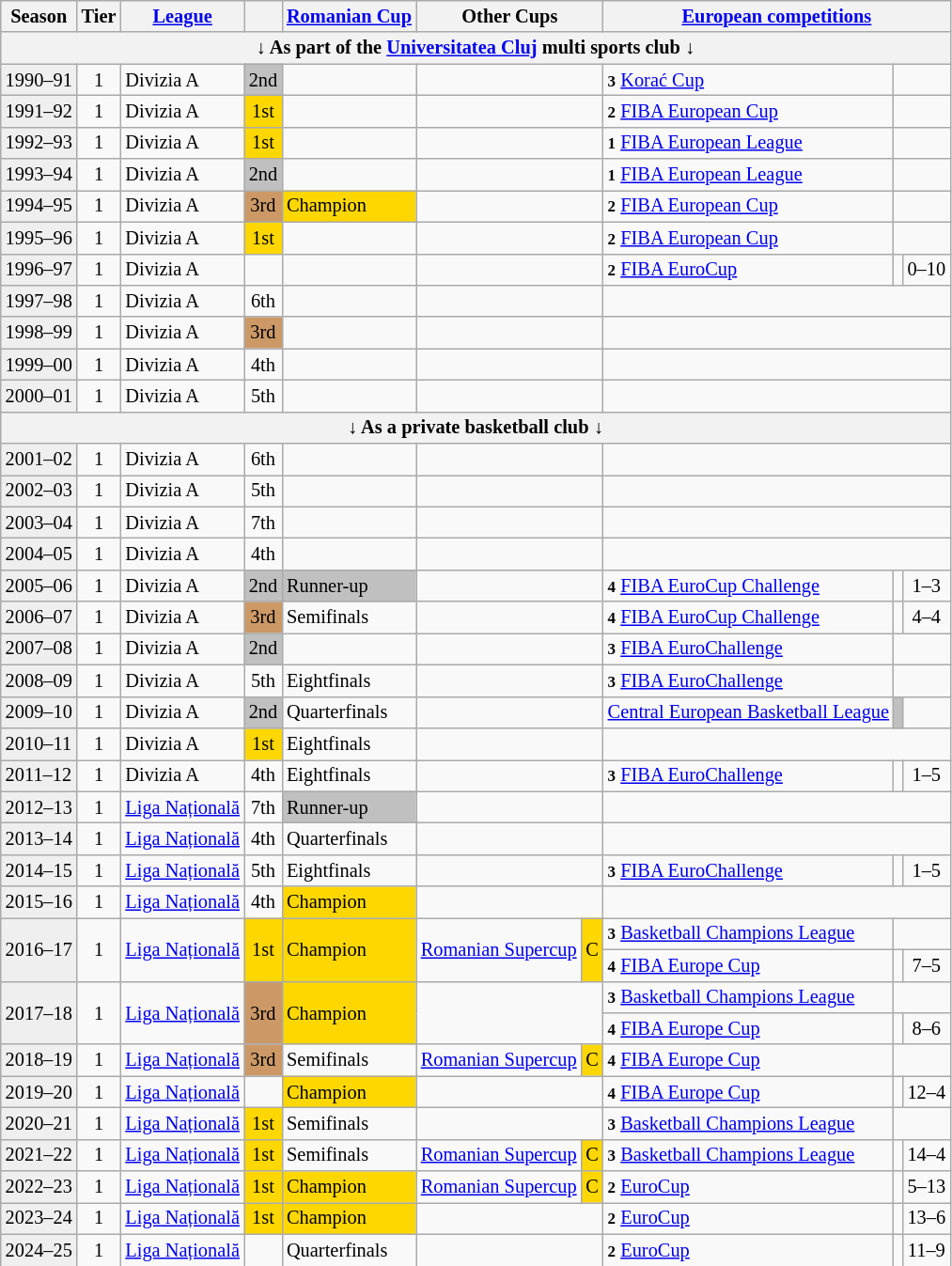<table class="wikitable" style="font-size:85%">
<tr>
<th>Season</th>
<th>Tier</th>
<th><a href='#'>League</a></th>
<th></th>
<th><a href='#'>Romanian Cup</a></th>
<th colspan=2>Other Cups</th>
<th colspan=3><a href='#'>European competitions</a></th>
</tr>
<tr>
<th colspan=10 align=center>↓ As part of the <a href='#'>Universitatea Cluj</a> multi sports club ↓</th>
</tr>
<tr>
<td style="background: #efefef">1990–91</td>
<td style="text-align: center">1</td>
<td>Divizia A</td>
<td style="background:silver" align="center">2nd</td>
<td></td>
<td colspan=2></td>
<td><small><strong>3</strong></small> <a href='#'>Korać Cup</a></td>
<td colspan="2" style="text-align:center;"></td>
</tr>
<tr>
<td style="background: #efefef">1991–92</td>
<td style="text-align: center">1</td>
<td>Divizia A</td>
<td style="background:gold" align="center">1st</td>
<td></td>
<td colspan=2></td>
<td><small><strong>2</strong></small> <a href='#'>FIBA European Cup</a></td>
<td colspan="2" style="text-align:center;"></td>
</tr>
<tr>
<td style="background: #efefef">1992–93</td>
<td style="text-align: center">1</td>
<td>Divizia A</td>
<td style="background:gold" align="center">1st</td>
<td></td>
<td colspan=2></td>
<td><small><strong>1</strong></small> <a href='#'>FIBA European League</a></td>
<td colspan="2" style="text-align:center;"></td>
</tr>
<tr>
<td style="background: #efefef">1993–94</td>
<td style="text-align: center">1</td>
<td>Divizia A</td>
<td style="background:silver" align="center">2nd</td>
<td></td>
<td colspan=2></td>
<td><small><strong>1</strong></small> <a href='#'>FIBA European League</a></td>
<td colspan="2" style="text-align:center;"></td>
</tr>
<tr>
<td style="background: #efefef">1994–95</td>
<td style="text-align: center">1</td>
<td>Divizia A</td>
<td style="background:#c96" align="center">3rd</td>
<td style="background: gold">Champion</td>
<td colspan=2></td>
<td><small><strong>2</strong></small> <a href='#'>FIBA European Cup</a></td>
<td colspan="2" style="text-align:center;"></td>
</tr>
<tr>
<td style="background: #efefef">1995–96</td>
<td style="text-align: center">1</td>
<td>Divizia A</td>
<td style="background:gold" align="center">1st</td>
<td></td>
<td colspan=2></td>
<td><small><strong>2</strong></small> <a href='#'>FIBA European Cup</a></td>
<td colspan="2" style="text-align:center;"></td>
</tr>
<tr>
<td style="background: #efefef">1996–97</td>
<td style="text-align: center">1</td>
<td>Divizia A</td>
<td style="text-align: center"></td>
<td></td>
<td colspan=2></td>
<td><small><strong>2</strong></small> <a href='#'>FIBA EuroCup</a></td>
<td align=center></td>
<td align=center>0–10</td>
</tr>
<tr>
<td style="background: #efefef">1997–98</td>
<td style="text-align: center">1</td>
<td>Divizia A</td>
<td style="text-align: center">6th</td>
<td></td>
<td colspan=2></td>
<td colspan=3></td>
</tr>
<tr>
<td style="background: #efefef">1998–99</td>
<td style="text-align: center">1</td>
<td>Divizia A</td>
<td style="background:#c96" align="center">3rd</td>
<td></td>
<td colspan=2></td>
<td colspan=3></td>
</tr>
<tr>
<td style="background: #efefef">1999–00</td>
<td style="text-align: center">1</td>
<td>Divizia A</td>
<td style="text-align: center">4th</td>
<td></td>
<td colspan=2></td>
<td colspan=3></td>
</tr>
<tr>
<td style="background: #efefef">2000–01</td>
<td style="text-align: center">1</td>
<td>Divizia A</td>
<td style="text-align: center">5th</td>
<td></td>
<td colspan=2></td>
<td colspan=3></td>
</tr>
<tr>
<th colspan=10 align=center>↓ As a private basketball club ↓</th>
</tr>
<tr>
<td style="background: #efefef">2001–02</td>
<td style="text-align: center">1</td>
<td>Divizia A</td>
<td style="text-align: center">6th</td>
<td></td>
<td colspan=2></td>
<td colspan=3></td>
</tr>
<tr>
<td style="background: #efefef">2002–03</td>
<td style="text-align: center">1</td>
<td>Divizia A</td>
<td style="text-align: center">5th</td>
<td></td>
<td colspan=2></td>
<td colspan=3></td>
</tr>
<tr>
<td style="background: #efefef">2003–04</td>
<td style="text-align: center">1</td>
<td>Divizia A</td>
<td style="text-align: center">7th</td>
<td></td>
<td colspan=2></td>
<td colspan=3></td>
</tr>
<tr>
<td style="background: #efefef">2004–05</td>
<td style="text-align: center">1</td>
<td>Divizia A</td>
<td style="text-align: center">4th</td>
<td></td>
<td colspan=2></td>
<td colspan=3></td>
</tr>
<tr>
<td style="background: #efefef">2005–06</td>
<td style="text-align: center">1</td>
<td>Divizia A</td>
<td style="background:silver" align="center">2nd</td>
<td style="background: silver">Runner-up</td>
<td colspan=2></td>
<td><small><strong>4</strong></small> <a href='#'>FIBA EuroCup Challenge</a></td>
<td align=center></td>
<td align=center>1–3</td>
</tr>
<tr>
<td style="background: #efefef">2006–07</td>
<td style="text-align: center">1</td>
<td>Divizia A</td>
<td style="background:#c96" align="center">3rd</td>
<td>Semifinals</td>
<td colspan=2></td>
<td><small><strong>4</strong></small> <a href='#'>FIBA EuroCup Challenge</a></td>
<td align=center></td>
<td align=center>4–4</td>
</tr>
<tr>
<td style="background: #efefef">2007–08</td>
<td style="text-align: center">1</td>
<td>Divizia A</td>
<td style="background:silver" align="center">2nd</td>
<td></td>
<td colspan=2></td>
<td><small><strong>3</strong></small> <a href='#'>FIBA EuroChallenge</a></td>
<td colspan="2" style="text-align:center;"></td>
</tr>
<tr>
<td style="background: #efefef">2008–09</td>
<td style="text-align: center">1</td>
<td>Divizia A</td>
<td style="text-align: center">5th</td>
<td>Eightfinals</td>
<td colspan=2></td>
<td><small><strong>3</strong></small> <a href='#'>FIBA EuroChallenge</a></td>
<td colspan="2" style="text-align:center;"></td>
</tr>
<tr>
<td style="background: #efefef">2009–10</td>
<td style="text-align: center">1</td>
<td>Divizia A</td>
<td style="background:silver" align="center">2nd</td>
<td>Quarterfinals</td>
<td colspan=2></td>
<td><small><strong></strong></small> <a href='#'>Central European Basketball League</a></td>
<td bgcolor=silver align=center></td>
<td></td>
</tr>
<tr>
<td style="background: #efefef">2010–11</td>
<td style="text-align: center">1</td>
<td>Divizia A</td>
<td style="background:gold" align="center">1st</td>
<td>Eightfinals</td>
<td colspan=2></td>
<td colspan=3></td>
</tr>
<tr>
<td style="background: #efefef">2011–12</td>
<td style="text-align: center">1</td>
<td>Divizia A</td>
<td style="text-align: center">4th</td>
<td>Eightfinals</td>
<td colspan=2></td>
<td><small><strong>3</strong></small> <a href='#'>FIBA EuroChallenge</a></td>
<td align=center></td>
<td align=center>1–5</td>
</tr>
<tr>
<td style="background: #efefef">2012–13</td>
<td style="text-align: center">1</td>
<td><a href='#'>Liga Națională</a></td>
<td style="text-align: center">7th</td>
<td style="background: silver">Runner-up</td>
<td colspan=2></td>
<td colspan=3></td>
</tr>
<tr>
<td style="background: #efefef">2013–14</td>
<td style="text-align: center">1</td>
<td><a href='#'>Liga Națională</a></td>
<td style="text-align: center">4th</td>
<td>Quarterfinals</td>
<td colspan=2></td>
<td colspan=3></td>
</tr>
<tr>
<td style="background: #efefef">2014–15</td>
<td style="text-align: center">1</td>
<td><a href='#'>Liga Națională</a></td>
<td style="text-align: center">5th</td>
<td>Eightfinals</td>
<td colspan=2></td>
<td><small><strong>3</strong></small> <a href='#'>FIBA EuroChallenge</a></td>
<td align=center></td>
<td align=center>1–5</td>
</tr>
<tr>
<td style="background: #efefef">2015–16</td>
<td style="text-align: center">1</td>
<td><a href='#'>Liga Națională</a></td>
<td style="text-align: center">4th</td>
<td style="background: gold">Champion</td>
<td colspan=2></td>
<td colspan=3></td>
</tr>
<tr>
<td rowspan=2 style="background: #efefef">2016–17</td>
<td rowspan=2 style="text-align: center">1</td>
<td rowspan=2><a href='#'>Liga Națională</a></td>
<td rowspan=2 style="background:gold" align="center">1st</td>
<td rowspan=2 style="background: gold">Champion</td>
<td rowspan=2 align=left><a href='#'>Romanian Supercup</a></td>
<td rowspan="2" bgcolor=gold>C</td>
<td><small><strong>3</strong></small> <a href='#'>Basketball Champions League</a></td>
<td colspan="2" style="text-align:center;"></td>
</tr>
<tr>
<td><small><strong>4</strong></small> <a href='#'>FIBA Europe Cup</a></td>
<td align=center></td>
<td align=center>7–5</td>
</tr>
<tr>
<td rowspan=2 style="background: #efefef">2017–18</td>
<td rowspan=2 style="text-align: center">1</td>
<td rowspan=2><a href='#'>Liga Națională</a></td>
<td rowspan=2 style="background:#c96" align="center">3rd</td>
<td rowspan=2 style="background: gold">Champion</td>
<td rowspan=2 colspan=2></td>
<td><small><strong>3</strong></small> <a href='#'>Basketball Champions League</a></td>
<td colspan="2" style="text-align:center;"></td>
</tr>
<tr>
<td><small><strong>4</strong></small> <a href='#'>FIBA Europe Cup</a></td>
<td align=center></td>
<td align=center>8–6</td>
</tr>
<tr>
<td style="background: #efefef">2018–19</td>
<td style="text-align: center">1</td>
<td><a href='#'>Liga Națională</a></td>
<td style="background:#c96" align="center">3rd</td>
<td>Semifinals</td>
<td align=left><a href='#'>Romanian Supercup</a></td>
<td bgcolor=gold>C</td>
<td><small><strong>4</strong></small> <a href='#'>FIBA Europe Cup</a></td>
<td colspan="2" style="text-align:center;"></td>
</tr>
<tr>
<td style="background:#efefef">2019–20</td>
<td style="text-align:center">1</td>
<td><a href='#'>Liga Națională</a></td>
<td align="center"></td>
<td style="background: gold">Champion</td>
<td colspan=2></td>
<td><small><strong>4</strong></small> <a href='#'>FIBA Europe Cup</a></td>
<td></td>
<td align=center>12–4</td>
</tr>
<tr>
<td style="background:#efefef">2020–21</td>
<td style="text-align:center">1</td>
<td><a href='#'>Liga Națională</a></td>
<td style="background:gold" align="center">1st</td>
<td>Semifinals</td>
<td colspan=2></td>
<td><small><strong>3</strong></small> <a href='#'>Basketball Champions League</a></td>
<td colspan="2" style="text-align:center;"></td>
</tr>
<tr>
<td style="background:#efefef">2021–22</td>
<td style="text-align:center">1</td>
<td><a href='#'>Liga Națională</a></td>
<td style="background:gold" align="center">1st</td>
<td>Semifinals</td>
<td align=left><a href='#'>Romanian Supercup</a></td>
<td bgcolor=gold>C</td>
<td><small><strong>3</strong></small> <a href='#'>Basketball Champions League</a></td>
<td align=center></td>
<td align=center>14–4</td>
</tr>
<tr>
<td style="background:#efefef">2022–23</td>
<td align="center">1</td>
<td><a href='#'>Liga Națională</a></td>
<td style="background:gold" align="center">1st</td>
<td style="background: gold">Champion</td>
<td align=left><a href='#'>Romanian Supercup</a></td>
<td bgcolor=gold>C</td>
<td><small><strong>2</strong></small> <a href='#'>EuroCup</a></td>
<td align=center></td>
<td align=center>5–13</td>
</tr>
<tr>
<td style="background:#efefef">2023–24</td>
<td align="center">1</td>
<td><a href='#'>Liga Națională</a></td>
<td style="background:gold" align="center">1st</td>
<td style="background: gold">Champion</td>
<td colspan=2></td>
<td><small><strong>2</strong></small> <a href='#'>EuroCup</a></td>
<td align=center></td>
<td align=center>13–6</td>
</tr>
<tr>
<td style="background:#efefef">2024–25</td>
<td align="center">1</td>
<td><a href='#'>Liga Națională</a></td>
<td></td>
<td>Quarterfinals</td>
<td colspan=2></td>
<td><small><strong>2</strong></small> <a href='#'>EuroCup</a></td>
<td align=center></td>
<td align=center>11–9</td>
</tr>
</table>
